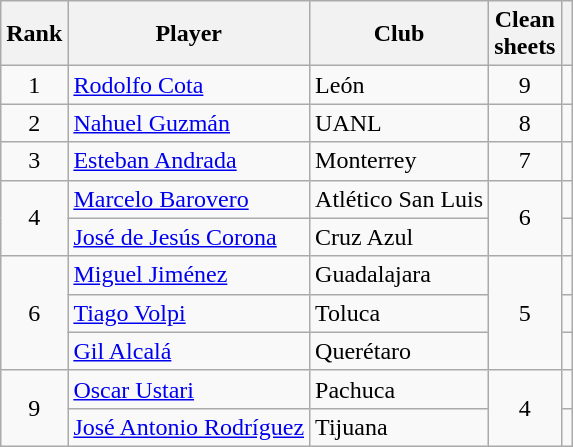<table class="wikitable" style="text-align:center">
<tr>
<th>Rank</th>
<th>Player</th>
<th>Club</th>
<th>Clean<br>sheets</th>
<th></th>
</tr>
<tr>
<td rowspan="1">1</td>
<td align="left"> <a href='#'>Rodolfo Cota</a></td>
<td align="left">León</td>
<td rowspan="1">9</td>
<td rowspan="1"></td>
</tr>
<tr>
<td rowspan="1">2</td>
<td align="left"> <a href='#'>Nahuel Guzmán</a></td>
<td align="left">UANL</td>
<td rowspan="1">8</td>
<td rowspan="1"></td>
</tr>
<tr>
<td rowspan="1">3</td>
<td align="left"> <a href='#'>Esteban Andrada</a></td>
<td align="left">Monterrey</td>
<td rowspan="1">7</td>
<td rowspan="1"></td>
</tr>
<tr>
<td rowspan="2">4</td>
<td align="left"> <a href='#'>Marcelo Barovero</a></td>
<td align="left">Atlético San Luis</td>
<td rowspan="2">6</td>
<td rowspan="1"></td>
</tr>
<tr>
<td align="left"> <a href='#'>José de Jesús Corona</a></td>
<td align="left">Cruz Azul</td>
<td rowspan="1"></td>
</tr>
<tr>
<td rowspan="3">6</td>
<td align="left"> <a href='#'>Miguel Jiménez</a></td>
<td align="left">Guadalajara</td>
<td rowspan="3">5</td>
<td rowspan="1"></td>
</tr>
<tr>
<td align="left"> <a href='#'>Tiago Volpi</a></td>
<td align="left">Toluca</td>
<td rowspan="1"></td>
</tr>
<tr>
<td align="left"> <a href='#'>Gil Alcalá</a></td>
<td align="left">Querétaro</td>
<td rowspan="1"></td>
</tr>
<tr>
<td rowspan="2">9</td>
<td align="left"> <a href='#'>Oscar Ustari</a></td>
<td align="left">Pachuca</td>
<td rowspan="2">4</td>
<td rowspan="1"></td>
</tr>
<tr>
<td align="left"> <a href='#'>José Antonio Rodríguez</a></td>
<td align="left">Tijuana</td>
<td rowspan="1"></td>
</tr>
</table>
